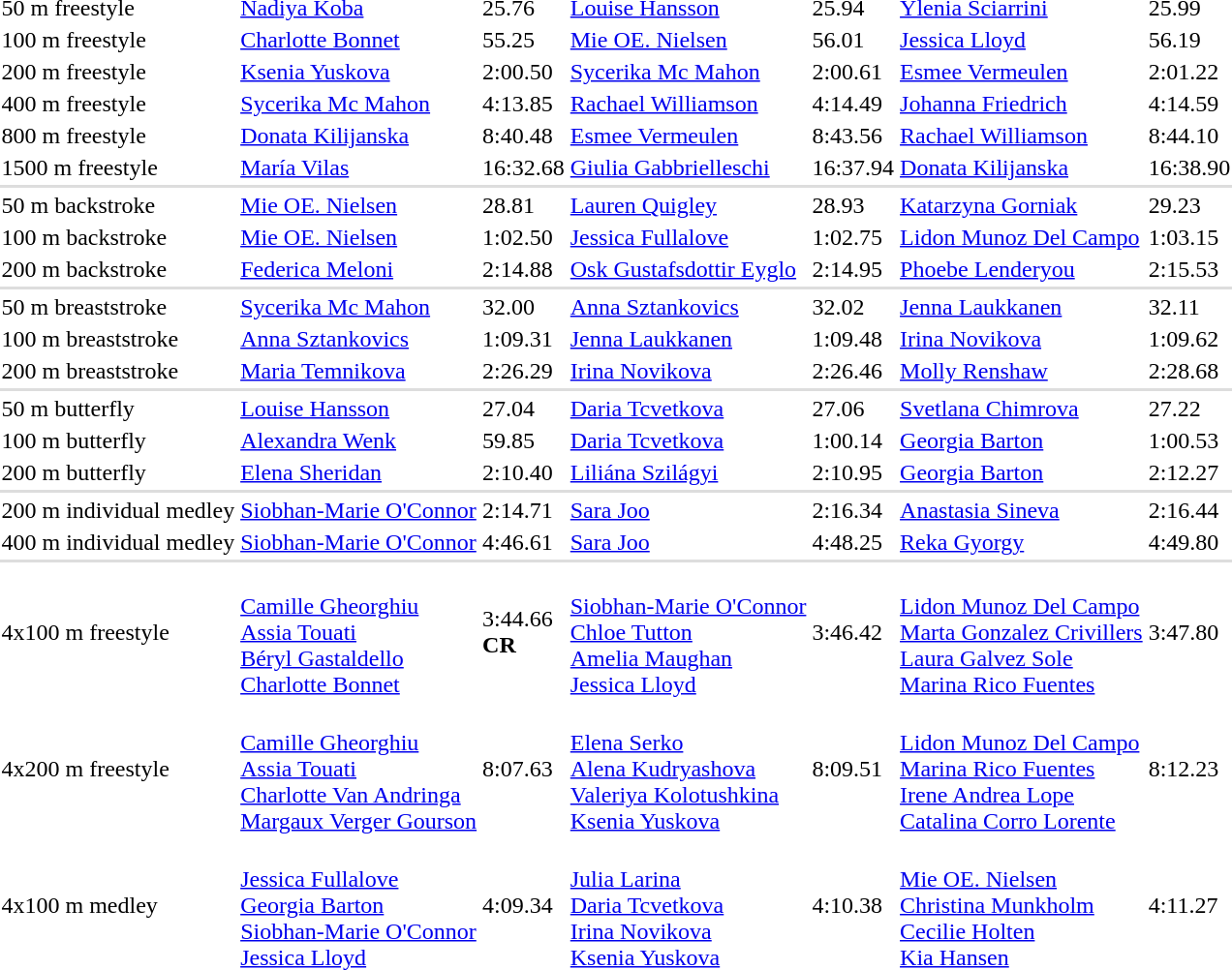<table>
<tr>
<td>50 m freestyle</td>
<td><a href='#'>Nadiya Koba</a><br> </td>
<td>25.76</td>
<td><a href='#'>Louise Hansson</a><br> </td>
<td>25.94</td>
<td><a href='#'>Ylenia Sciarrini</a><br> </td>
<td>25.99</td>
</tr>
<tr>
<td>100 m freestyle</td>
<td><a href='#'>Charlotte Bonnet</a><br> </td>
<td>55.25</td>
<td><a href='#'>Mie OE. Nielsen</a><br> </td>
<td>56.01</td>
<td><a href='#'>Jessica Lloyd</a><br> </td>
<td>56.19</td>
</tr>
<tr>
<td>200 m freestyle</td>
<td><a href='#'>Ksenia Yuskova</a><br> </td>
<td>2:00.50</td>
<td><a href='#'>Sycerika Mc Mahon</a><br> </td>
<td>2:00.61</td>
<td><a href='#'>Esmee Vermeulen</a><br> </td>
<td>2:01.22</td>
</tr>
<tr>
<td>400 m freestyle</td>
<td><a href='#'>Sycerika Mc Mahon</a><br> </td>
<td>4:13.85</td>
<td><a href='#'>Rachael Williamson</a><br> </td>
<td>4:14.49</td>
<td><a href='#'>Johanna Friedrich</a><br> </td>
<td>4:14.59</td>
</tr>
<tr>
<td>800 m freestyle</td>
<td><a href='#'>Donata Kilijanska</a><br> </td>
<td>8:40.48</td>
<td><a href='#'>Esmee Vermeulen</a><br> </td>
<td>8:43.56</td>
<td><a href='#'>Rachael Williamson</a><br> </td>
<td>8:44.10</td>
</tr>
<tr>
<td>1500 m freestyle</td>
<td><a href='#'>María Vilas</a><br> </td>
<td>16:32.68</td>
<td><a href='#'>Giulia Gabbrielleschi</a><br> </td>
<td>16:37.94</td>
<td><a href='#'>Donata Kilijanska</a><br> </td>
<td>16:38.90</td>
</tr>
<tr bgcolor=#DDDDDD>
<td colspan=7></td>
</tr>
<tr>
<td>50 m backstroke</td>
<td><a href='#'>Mie OE. Nielsen</a><br> </td>
<td>28.81</td>
<td><a href='#'>Lauren Quigley</a><br> </td>
<td>28.93</td>
<td><a href='#'>Katarzyna Gorniak</a><br> </td>
<td>29.23</td>
</tr>
<tr>
<td>100 m backstroke</td>
<td><a href='#'>Mie OE. Nielsen</a><br> </td>
<td>1:02.50</td>
<td><a href='#'>Jessica Fullalove</a><br> </td>
<td>1:02.75</td>
<td><a href='#'>Lidon Munoz Del Campo</a><br> </td>
<td>1:03.15</td>
</tr>
<tr>
<td>200 m backstroke</td>
<td><a href='#'>Federica Meloni</a><br> </td>
<td>2:14.88</td>
<td><a href='#'>Osk Gustafsdottir Eyglo</a><br> </td>
<td>2:14.95</td>
<td><a href='#'>Phoebe Lenderyou</a><br> </td>
<td>2:15.53</td>
</tr>
<tr bgcolor=#DDDDDD>
<td colspan=7></td>
</tr>
<tr>
<td>50 m breaststroke</td>
<td><a href='#'>Sycerika Mc Mahon</a><br> </td>
<td>32.00</td>
<td><a href='#'>Anna Sztankovics</a><br> </td>
<td>32.02</td>
<td><a href='#'>Jenna Laukkanen</a><br> </td>
<td>32.11</td>
</tr>
<tr>
<td>100 m breaststroke</td>
<td><a href='#'>Anna Sztankovics</a><br> </td>
<td>1:09.31</td>
<td><a href='#'>Jenna Laukkanen</a><br> </td>
<td>1:09.48</td>
<td><a href='#'>Irina Novikova</a><br> </td>
<td>1:09.62</td>
</tr>
<tr>
<td>200 m breaststroke</td>
<td><a href='#'>Maria Temnikova</a><br> </td>
<td>2:26.29</td>
<td><a href='#'>Irina Novikova</a><br> </td>
<td>2:26.46</td>
<td><a href='#'>Molly Renshaw</a><br> </td>
<td>2:28.68</td>
</tr>
<tr bgcolor=#DDDDDD>
<td colspan=7></td>
</tr>
<tr>
<td>50 m butterfly</td>
<td><a href='#'>Louise Hansson</a><br> </td>
<td>27.04</td>
<td><a href='#'>Daria Tcvetkova</a><br> </td>
<td>27.06</td>
<td><a href='#'>Svetlana Chimrova</a><br> </td>
<td>27.22</td>
</tr>
<tr>
<td>100 m butterfly</td>
<td><a href='#'>Alexandra Wenk</a><br> </td>
<td>59.85</td>
<td><a href='#'>Daria Tcvetkova</a><br> </td>
<td>1:00.14</td>
<td><a href='#'>Georgia Barton</a><br> </td>
<td>1:00.53</td>
</tr>
<tr>
<td>200 m butterfly</td>
<td><a href='#'>Elena Sheridan</a><br> </td>
<td>2:10.40</td>
<td><a href='#'>Liliána Szilágyi</a><br> </td>
<td>2:10.95</td>
<td><a href='#'>Georgia Barton</a><br> </td>
<td>2:12.27</td>
</tr>
<tr bgcolor=#DDDDDD>
<td colspan=7></td>
</tr>
<tr>
<td>200 m individual medley</td>
<td><a href='#'>Siobhan-Marie O'Connor</a><br> </td>
<td>2:14.71</td>
<td><a href='#'>Sara Joo</a><br> </td>
<td>2:16.34</td>
<td><a href='#'>Anastasia Sineva</a><br> </td>
<td>2:16.44</td>
</tr>
<tr>
<td>400 m individual medley</td>
<td><a href='#'>Siobhan-Marie O'Connor</a><br> </td>
<td>4:46.61</td>
<td><a href='#'>Sara Joo</a><br> </td>
<td>4:48.25</td>
<td><a href='#'>Reka Gyorgy</a><br> </td>
<td>4:49.80</td>
</tr>
<tr bgcolor=#DDDDDD>
<td colspan=7></td>
</tr>
<tr>
<td>4x100 m freestyle</td>
<td> <br><a href='#'>Camille Gheorghiu</a><br><a href='#'>Assia Touati</a><br><a href='#'>Béryl Gastaldello</a><br><a href='#'>Charlotte Bonnet</a></td>
<td>3:44.66 <br><strong>CR</strong></td>
<td><br><a href='#'>Siobhan-Marie O'Connor</a><br><a href='#'>Chloe Tutton</a><br><a href='#'>Amelia Maughan</a><br><a href='#'>Jessica Lloyd</a></td>
<td>3:46.42</td>
<td><br><a href='#'>Lidon Munoz Del Campo</a><br><a href='#'>Marta Gonzalez Crivillers</a> <br><a href='#'>Laura Galvez Sole</a><br> <a href='#'>Marina Rico Fuentes</a></td>
<td>3:47.80</td>
</tr>
<tr>
<td>4x200 m freestyle</td>
<td> <br><a href='#'>Camille Gheorghiu</a><br><a href='#'>Assia Touati</a><br><a href='#'>Charlotte Van Andringa</a><br><a href='#'>Margaux Verger Gourson</a></td>
<td>8:07.63</td>
<td><br><a href='#'>Elena Serko</a><br><a href='#'>Alena Kudryashova</a><br><a href='#'>Valeriya Kolotushkina</a><br><a href='#'>Ksenia Yuskova</a></td>
<td>8:09.51</td>
<td><br><a href='#'>Lidon Munoz Del Campo</a><br> <a href='#'>Marina Rico Fuentes</a> <br><a href='#'>Irene Andrea Lope</a> <br><a href='#'>Catalina Corro Lorente</a></td>
<td>8:12.23</td>
</tr>
<tr>
<td>4x100 m medley</td>
<td><br><a href='#'>Jessica Fullalove</a><br><a href='#'>Georgia Barton</a><br><a href='#'>Siobhan-Marie O'Connor</a><br><a href='#'>Jessica Lloyd</a></td>
<td>4:09.34</td>
<td><br><a href='#'>Julia Larina</a><br><a href='#'>Daria Tcvetkova</a><br><a href='#'>Irina Novikova</a><br><a href='#'>Ksenia Yuskova</a></td>
<td>4:10.38</td>
<td><br><a href='#'>Mie OE. Nielsen</a><br><a href='#'>Christina Munkholm</a><br><a href='#'>Cecilie Holten</a><br><a href='#'>Kia Hansen</a></td>
<td>4:11.27</td>
</tr>
</table>
